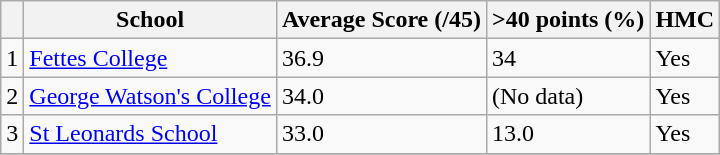<table class="wikitable sortable">
<tr>
<th></th>
<th>School</th>
<th>Average Score (/45)</th>
<th>>40 points (%)</th>
<th>HMC</th>
</tr>
<tr>
<td>1</td>
<td><a href='#'>Fettes College</a></td>
<td>36.9</td>
<td>34</td>
<td>Yes</td>
</tr>
<tr>
<td>2</td>
<td><a href='#'>George Watson's College</a></td>
<td>34.0</td>
<td>(No data)</td>
<td>Yes</td>
</tr>
<tr>
<td>3</td>
<td><a href='#'>St Leonards School</a></td>
<td>33.0</td>
<td>13.0</td>
<td>Yes</td>
</tr>
<tr>
</tr>
</table>
